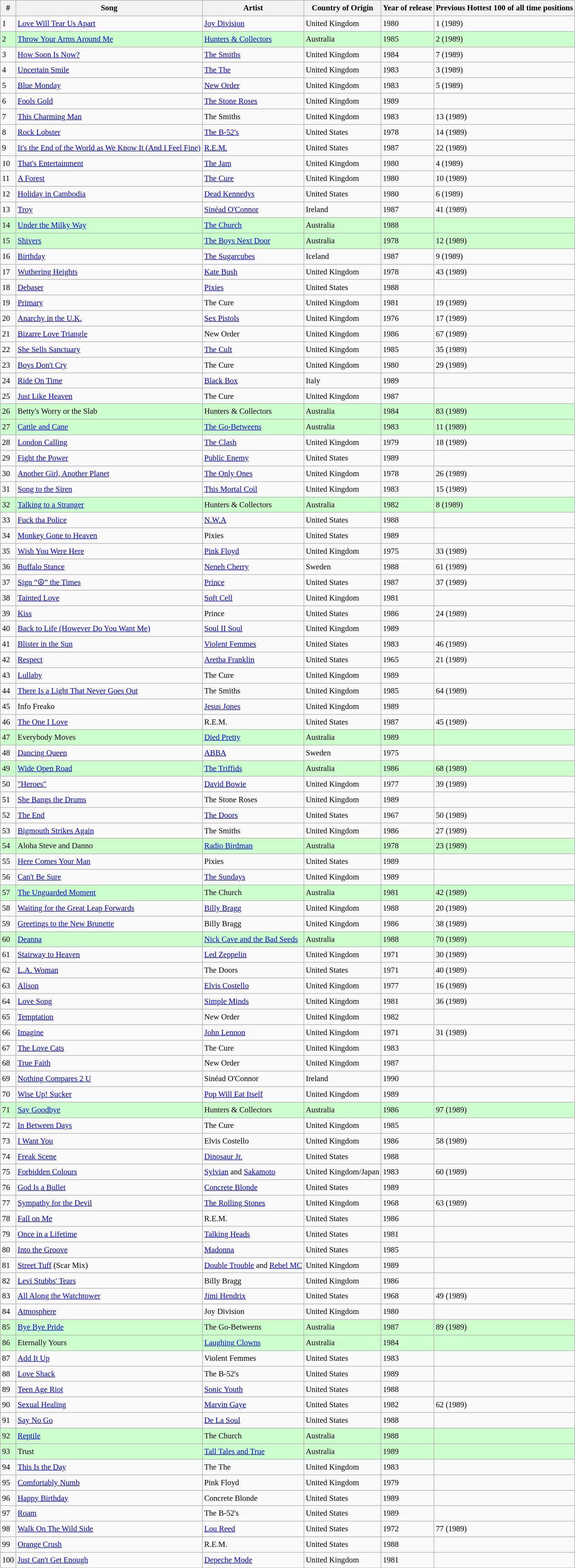<table class="wikitable sortable" style="font-size:0.95em;line-height:1.5em;">
<tr>
<th>#</th>
<th>Song</th>
<th>Artist</th>
<th>Country of Origin</th>
<th>Year of release</th>
<th>Previous Hottest 100 of all time positions</th>
</tr>
<tr>
<td>1</td>
<td><a href='#'>Love Will Tear Us Apart</a></td>
<td><a href='#'>Joy Division</a></td>
<td>United Kingdom</td>
<td>1980</td>
<td>1 (1989)</td>
</tr>
<tr style="background:#ccffcc">
<td>2</td>
<td><a href='#'>Throw Your Arms Around Me</a></td>
<td><a href='#'>Hunters & Collectors</a></td>
<td>Australia</td>
<td>1985</td>
<td>2 (1989)</td>
</tr>
<tr>
<td>3</td>
<td><a href='#'>How Soon Is Now?</a></td>
<td><a href='#'>The Smiths</a></td>
<td>United Kingdom</td>
<td>1984</td>
<td>7 (1989)</td>
</tr>
<tr>
<td>4</td>
<td><a href='#'>Uncertain Smile</a></td>
<td><a href='#'>The The</a></td>
<td>United Kingdom</td>
<td>1983</td>
<td>3 (1989)</td>
</tr>
<tr>
<td>5</td>
<td><a href='#'>Blue Monday</a></td>
<td><a href='#'>New Order</a></td>
<td>United Kingdom</td>
<td>1983</td>
<td>5 (1989)</td>
</tr>
<tr>
<td>6</td>
<td><a href='#'>Fools Gold</a></td>
<td><a href='#'>The Stone Roses</a></td>
<td>United Kingdom</td>
<td>1989</td>
<td></td>
</tr>
<tr>
<td>7</td>
<td><a href='#'>This Charming Man</a></td>
<td>The Smiths</td>
<td>United Kingdom</td>
<td>1983</td>
<td>13 (1989)</td>
</tr>
<tr>
<td>8</td>
<td><a href='#'>Rock Lobster</a></td>
<td><a href='#'>The B-52's</a></td>
<td>United States</td>
<td>1978</td>
<td>14 (1989)</td>
</tr>
<tr>
<td>9</td>
<td><a href='#'>It's the End of the World as We Know It (And I Feel Fine)</a></td>
<td><a href='#'>R.E.M.</a></td>
<td>United States</td>
<td>1987</td>
<td>22 (1989)</td>
</tr>
<tr>
<td>10</td>
<td><a href='#'>That's Entertainment</a></td>
<td><a href='#'>The Jam</a></td>
<td>United Kingdom</td>
<td>1980</td>
<td>4 (1989)</td>
</tr>
<tr>
<td>11</td>
<td><a href='#'>A Forest</a></td>
<td><a href='#'>The Cure</a></td>
<td>United Kingdom</td>
<td>1980</td>
<td>10 (1989)</td>
</tr>
<tr>
<td>12</td>
<td><a href='#'>Holiday in Cambodia</a></td>
<td><a href='#'>Dead Kennedys</a></td>
<td>United States</td>
<td>1980</td>
<td>6 (1989)</td>
</tr>
<tr>
<td>13</td>
<td><a href='#'>Troy</a></td>
<td><a href='#'>Sinéad O'Connor</a></td>
<td>Ireland</td>
<td>1987</td>
<td>41 (1989)</td>
</tr>
<tr style="background:#ccffcc">
<td>14</td>
<td><a href='#'>Under the Milky Way</a></td>
<td><a href='#'>The Church</a></td>
<td>Australia</td>
<td>1988</td>
<td></td>
</tr>
<tr style="background:#ccffcc">
<td>15</td>
<td><a href='#'>Shivers</a></td>
<td><a href='#'>The Boys Next Door</a></td>
<td>Australia</td>
<td>1978</td>
<td>12 (1989)</td>
</tr>
<tr>
<td>16</td>
<td><a href='#'>Birthday</a></td>
<td><a href='#'>The Sugarcubes</a></td>
<td>Iceland</td>
<td>1987</td>
<td>9 (1989)</td>
</tr>
<tr>
<td>17</td>
<td><a href='#'>Wuthering Heights</a></td>
<td><a href='#'>Kate Bush</a></td>
<td>United Kingdom</td>
<td>1978</td>
<td>43 (1989)</td>
</tr>
<tr>
<td>18</td>
<td><a href='#'>Debaser</a></td>
<td><a href='#'>Pixies</a></td>
<td>United States</td>
<td>1988</td>
<td></td>
</tr>
<tr>
<td>19</td>
<td><a href='#'>Primary</a></td>
<td>The Cure</td>
<td>United Kingdom</td>
<td>1981</td>
<td>19 (1989)</td>
</tr>
<tr>
<td>20</td>
<td><a href='#'>Anarchy in the U.K.</a></td>
<td><a href='#'>Sex Pistols</a></td>
<td>United Kingdom</td>
<td>1976</td>
<td>17 (1989)</td>
</tr>
<tr>
<td>21</td>
<td><a href='#'>Bizarre Love Triangle</a></td>
<td>New Order</td>
<td>United Kingdom</td>
<td>1986</td>
<td>67 (1989)</td>
</tr>
<tr>
<td>22</td>
<td><a href='#'>She Sells Sanctuary</a></td>
<td><a href='#'>The Cult</a></td>
<td>United Kingdom</td>
<td>1985</td>
<td>35 (1989)</td>
</tr>
<tr>
<td>23</td>
<td><a href='#'>Boys Don't Cry</a></td>
<td>The Cure</td>
<td>United Kingdom</td>
<td>1980</td>
<td>29 (1989)</td>
</tr>
<tr>
<td>24</td>
<td><a href='#'>Ride On Time</a></td>
<td><a href='#'>Black Box</a></td>
<td>Italy</td>
<td>1989</td>
<td></td>
</tr>
<tr>
<td>25</td>
<td><a href='#'>Just Like Heaven</a></td>
<td>The Cure</td>
<td>United Kingdom</td>
<td>1987</td>
<td></td>
</tr>
<tr style="background:#ccffcc">
<td>26</td>
<td>Betty's Worry or the Slab</td>
<td>Hunters & Collectors</td>
<td>Australia</td>
<td>1984</td>
<td>83 (1989)</td>
</tr>
<tr style="background:#ccffcc">
<td>27</td>
<td><a href='#'>Cattle and Cane</a></td>
<td><a href='#'>The Go-Betweens</a></td>
<td>Australia</td>
<td>1983</td>
<td>11 (1989)</td>
</tr>
<tr>
<td>28</td>
<td><a href='#'>London Calling</a></td>
<td><a href='#'>The Clash</a></td>
<td>United Kingdom</td>
<td>1979</td>
<td>18 (1989)</td>
</tr>
<tr>
<td>29</td>
<td><a href='#'>Fight the Power</a></td>
<td><a href='#'>Public Enemy</a></td>
<td>United States</td>
<td>1989</td>
<td></td>
</tr>
<tr>
<td>30</td>
<td><a href='#'>Another Girl, Another Planet</a></td>
<td><a href='#'>The Only Ones</a></td>
<td>United Kingdom</td>
<td>1978</td>
<td>26 (1989)</td>
</tr>
<tr>
<td>31</td>
<td><a href='#'>Song to the Siren</a></td>
<td><a href='#'>This Mortal Coil</a></td>
<td>United Kingdom</td>
<td>1983</td>
<td>15 (1989)</td>
</tr>
<tr style="background:#ccffcc">
<td>32</td>
<td><a href='#'>Talking to a Stranger</a></td>
<td>Hunters & Collectors</td>
<td>Australia</td>
<td>1982</td>
<td>8 (1989)</td>
</tr>
<tr>
<td>33</td>
<td><a href='#'>Fuck tha Police</a></td>
<td><a href='#'>N.W.A</a></td>
<td>United States</td>
<td>1988</td>
<td></td>
</tr>
<tr>
<td>34</td>
<td><a href='#'>Monkey Gone to Heaven</a></td>
<td>Pixies</td>
<td>United States</td>
<td>1989</td>
<td></td>
</tr>
<tr>
<td>35</td>
<td><a href='#'>Wish You Were Here</a></td>
<td><a href='#'>Pink Floyd</a></td>
<td>United Kingdom</td>
<td>1975</td>
<td>33 (1989)</td>
</tr>
<tr>
<td>36</td>
<td><a href='#'>Buffalo Stance</a></td>
<td><a href='#'>Neneh Cherry</a></td>
<td>Sweden</td>
<td>1988</td>
<td>61 (1989)</td>
</tr>
<tr>
<td>37</td>
<td><a href='#'>Sign “☮” the Times</a></td>
<td><a href='#'>Prince</a></td>
<td>United States</td>
<td>1987</td>
<td>37 (1989)</td>
</tr>
<tr>
<td>38</td>
<td><a href='#'>Tainted Love</a></td>
<td><a href='#'>Soft Cell</a></td>
<td>United Kingdom</td>
<td>1981</td>
<td></td>
</tr>
<tr>
<td>39</td>
<td><a href='#'>Kiss</a></td>
<td>Prince</td>
<td>United States</td>
<td>1986</td>
<td>24 (1989)</td>
</tr>
<tr>
<td>40</td>
<td><a href='#'>Back to Life (However Do You Want Me)</a></td>
<td><a href='#'>Soul II Soul</a></td>
<td>United Kingdom</td>
<td>1989</td>
<td></td>
</tr>
<tr>
<td>41</td>
<td><a href='#'>Blister in the Sun</a></td>
<td><a href='#'>Violent Femmes</a></td>
<td>United States</td>
<td>1983</td>
<td>46 (1989)</td>
</tr>
<tr>
<td>42</td>
<td><a href='#'>Respect</a></td>
<td><a href='#'>Aretha Franklin</a></td>
<td>United States</td>
<td>1965</td>
<td>21 (1989)</td>
</tr>
<tr>
<td>43</td>
<td><a href='#'>Lullaby</a></td>
<td>The Cure</td>
<td>United Kingdom</td>
<td>1989</td>
<td></td>
</tr>
<tr>
<td>44</td>
<td><a href='#'>There Is a Light That Never Goes Out</a></td>
<td>The Smiths</td>
<td>United Kingdom</td>
<td>1985</td>
<td>64 (1989)</td>
</tr>
<tr>
<td>45</td>
<td>Info Freako</td>
<td><a href='#'>Jesus Jones</a></td>
<td>United Kingdom</td>
<td>1989</td>
<td></td>
</tr>
<tr>
<td>46</td>
<td><a href='#'>The One I Love</a></td>
<td>R.E.M.</td>
<td>United States</td>
<td>1987</td>
<td>45 (1989)</td>
</tr>
<tr style="background:#ccffcc">
<td>47</td>
<td>Everybody Moves</td>
<td><a href='#'>Died Pretty</a></td>
<td>Australia</td>
<td>1989</td>
<td></td>
</tr>
<tr>
<td>48</td>
<td><a href='#'>Dancing Queen</a></td>
<td><a href='#'>ABBA</a></td>
<td>Sweden</td>
<td>1975</td>
<td></td>
</tr>
<tr style="background:#ccffcc">
<td>49</td>
<td><a href='#'>Wide Open Road</a></td>
<td><a href='#'>The Triffids</a></td>
<td>Australia</td>
<td>1986</td>
<td>68 (1989)</td>
</tr>
<tr>
<td>50</td>
<td><a href='#'>"Heroes"</a></td>
<td><a href='#'>David Bowie</a></td>
<td>United Kingdom</td>
<td>1977</td>
<td>39 (1989)</td>
</tr>
<tr>
<td>51</td>
<td><a href='#'>She Bangs the Drums</a></td>
<td>The Stone Roses</td>
<td>United Kingdom</td>
<td>1989</td>
<td></td>
</tr>
<tr>
<td>52</td>
<td><a href='#'>The End</a></td>
<td><a href='#'>The Doors</a></td>
<td>United States</td>
<td>1967</td>
<td>50 (1989)</td>
</tr>
<tr>
<td>53</td>
<td><a href='#'>Bigmouth Strikes Again</a></td>
<td>The Smiths</td>
<td>United Kingdom</td>
<td>1986</td>
<td>27 (1989)</td>
</tr>
<tr style="background:#ccffcc">
<td>54</td>
<td>Aloha Steve and Danno</td>
<td><a href='#'>Radio Birdman</a></td>
<td>Australia</td>
<td>1978</td>
<td>23 (1989)</td>
</tr>
<tr>
<td>55</td>
<td><a href='#'>Here Comes Your Man</a></td>
<td>Pixies</td>
<td>United States</td>
<td>1989</td>
<td></td>
</tr>
<tr>
<td>56</td>
<td><a href='#'>Can't Be Sure</a></td>
<td><a href='#'>The Sundays</a></td>
<td>United Kingdom</td>
<td>1989</td>
<td></td>
</tr>
<tr style="background:#ccffcc">
<td>57</td>
<td><a href='#'>The Unguarded Moment</a></td>
<td>The Church</td>
<td>Australia</td>
<td>1981</td>
<td>42 (1989)</td>
</tr>
<tr>
<td>58</td>
<td><a href='#'>Waiting for the Great Leap Forwards</a></td>
<td><a href='#'>Billy Bragg</a></td>
<td>United Kingdom</td>
<td>1988</td>
<td>20 (1989)</td>
</tr>
<tr>
<td>59</td>
<td><a href='#'>Greetings to the New Brunette</a></td>
<td>Billy Bragg</td>
<td>United Kingdom</td>
<td>1986</td>
<td>38 (1989)</td>
</tr>
<tr style="background:#ccffcc">
<td>60</td>
<td><a href='#'>Deanna</a></td>
<td><a href='#'>Nick Cave and the Bad Seeds</a></td>
<td>Australia</td>
<td>1988</td>
<td>70 (1989)</td>
</tr>
<tr>
<td>61</td>
<td><a href='#'>Stairway to Heaven</a></td>
<td><a href='#'>Led Zeppelin</a></td>
<td>United Kingdom</td>
<td>1971</td>
<td>30 (1989)</td>
</tr>
<tr>
<td>62</td>
<td><a href='#'>L.A. Woman</a></td>
<td>The Doors</td>
<td>United States</td>
<td>1971</td>
<td>40 (1989)</td>
</tr>
<tr>
<td>63</td>
<td><a href='#'>Alison</a></td>
<td><a href='#'>Elvis Costello</a></td>
<td>United Kingdom</td>
<td>1977</td>
<td>16 (1989)</td>
</tr>
<tr>
<td>64</td>
<td><a href='#'>Love Song</a></td>
<td><a href='#'>Simple Minds</a></td>
<td>United Kingdom</td>
<td>1981</td>
<td>36 (1989)</td>
</tr>
<tr>
<td>65</td>
<td><a href='#'>Temptation</a></td>
<td>New Order</td>
<td>United Kingdom</td>
<td>1982</td>
<td></td>
</tr>
<tr>
<td>66</td>
<td><a href='#'>Imagine</a></td>
<td><a href='#'>John Lennon</a></td>
<td>United Kingdom</td>
<td>1971</td>
<td>31 (1989)</td>
</tr>
<tr>
<td>67</td>
<td><a href='#'>The Love Cats</a></td>
<td>The Cure</td>
<td>United Kingdom</td>
<td>1983</td>
<td></td>
</tr>
<tr>
<td>68</td>
<td><a href='#'>True Faith</a></td>
<td>New Order</td>
<td>United Kingdom</td>
<td>1987</td>
<td></td>
</tr>
<tr>
<td>69</td>
<td><a href='#'>Nothing Compares 2 U</a></td>
<td>Sinéad O'Connor</td>
<td>Ireland</td>
<td>1990</td>
<td></td>
</tr>
<tr>
<td>70</td>
<td><a href='#'>Wise Up! Sucker</a></td>
<td><a href='#'>Pop Will Eat Itself</a></td>
<td>United Kingdom</td>
<td>1989</td>
<td></td>
</tr>
<tr style="background:#ccffcc">
<td>71</td>
<td><a href='#'>Say Goodbye</a></td>
<td>Hunters & Collectors</td>
<td>Australia</td>
<td>1986</td>
<td>97 (1989)</td>
</tr>
<tr>
<td>72</td>
<td><a href='#'>In Between Days</a></td>
<td>The Cure</td>
<td>United Kingdom</td>
<td>1985</td>
<td></td>
</tr>
<tr>
<td>73</td>
<td><a href='#'>I Want You</a></td>
<td>Elvis Costello</td>
<td>United Kingdom</td>
<td>1986</td>
<td>58 (1989)</td>
</tr>
<tr>
<td>74</td>
<td><a href='#'>Freak Scene</a></td>
<td><a href='#'>Dinosaur Jr.</a></td>
<td>United States</td>
<td>1988</td>
<td></td>
</tr>
<tr>
<td>75</td>
<td><a href='#'>Forbidden Colours</a></td>
<td><a href='#'>Sylvian</a> and <a href='#'>Sakamoto</a></td>
<td>United Kingdom/Japan</td>
<td>1983</td>
<td>60 (1989)</td>
</tr>
<tr>
<td>76</td>
<td><a href='#'>God Is a Bullet</a></td>
<td><a href='#'>Concrete Blonde</a></td>
<td>United States</td>
<td>1989</td>
<td></td>
</tr>
<tr>
<td>77</td>
<td><a href='#'>Sympathy for the Devil</a></td>
<td><a href='#'>The Rolling Stones</a></td>
<td>United Kingdom</td>
<td>1968</td>
<td>63 (1989)</td>
</tr>
<tr>
<td>78</td>
<td><a href='#'>Fall on Me</a></td>
<td>R.E.M.</td>
<td>United States</td>
<td>1986</td>
<td></td>
</tr>
<tr>
<td>79</td>
<td><a href='#'>Once in a Lifetime</a></td>
<td><a href='#'>Talking Heads</a></td>
<td>United States</td>
<td>1981</td>
<td></td>
</tr>
<tr>
<td>80</td>
<td><a href='#'>Into the Groove</a></td>
<td><a href='#'>Madonna</a></td>
<td>United States</td>
<td>1985</td>
<td></td>
</tr>
<tr>
<td>81</td>
<td><a href='#'>Street Tuff</a> (Scar Mix)</td>
<td><a href='#'>Double Trouble</a> and <a href='#'>Rebel MC</a></td>
<td>United Kingdom</td>
<td>1989</td>
<td></td>
</tr>
<tr>
<td>82</td>
<td><a href='#'>Levi Stubbs' Tears</a></td>
<td>Billy Bragg</td>
<td>United Kingdom</td>
<td>1986</td>
<td></td>
</tr>
<tr>
<td>83</td>
<td><a href='#'>All Along the Watchtower</a></td>
<td><a href='#'>Jimi Hendrix</a></td>
<td>United States</td>
<td>1968</td>
<td>49 (1989)</td>
</tr>
<tr>
<td>84</td>
<td><a href='#'>Atmosphere</a></td>
<td>Joy Division</td>
<td>United Kingdom</td>
<td>1980</td>
<td></td>
</tr>
<tr style="background:#ccffcc">
<td>85</td>
<td><a href='#'>Bye Bye Pride</a></td>
<td>The Go-Betweens</td>
<td>Australia</td>
<td>1987</td>
<td>89 (1989)</td>
</tr>
<tr style="background:#ccffcc">
<td>86</td>
<td>Eternally Yours</td>
<td><a href='#'>Laughing Clowns</a></td>
<td>Australia</td>
<td>1984</td>
<td></td>
</tr>
<tr>
<td>87</td>
<td><a href='#'>Add It Up</a></td>
<td>Violent Femmes</td>
<td>United States</td>
<td>1983</td>
<td></td>
</tr>
<tr>
<td>88</td>
<td><a href='#'>Love Shack</a></td>
<td>The B-52's</td>
<td>United States</td>
<td>1989</td>
<td></td>
</tr>
<tr>
<td>89</td>
<td><a href='#'>Teen Age Riot</a></td>
<td><a href='#'>Sonic Youth</a></td>
<td>United States</td>
<td>1988</td>
<td></td>
</tr>
<tr>
<td>90</td>
<td><a href='#'>Sexual Healing</a></td>
<td><a href='#'>Marvin Gaye</a></td>
<td>United States</td>
<td>1982</td>
<td>62 (1989)</td>
</tr>
<tr>
<td>91</td>
<td><a href='#'>Say No Go</a></td>
<td><a href='#'>De La Soul</a></td>
<td>United States</td>
<td>1988</td>
<td></td>
</tr>
<tr style="background:#ccffcc">
<td>92</td>
<td><a href='#'>Reptile</a></td>
<td>The Church</td>
<td>Australia</td>
<td>1988</td>
<td></td>
</tr>
<tr style="background:#ccffcc">
<td>93</td>
<td>Trust</td>
<td><a href='#'>Tall Tales and True</a></td>
<td>Australia</td>
<td>1989</td>
<td></td>
</tr>
<tr>
<td>94</td>
<td><a href='#'>This Is the Day</a></td>
<td>The The</td>
<td>United Kingdom</td>
<td>1983</td>
<td></td>
</tr>
<tr>
<td>95</td>
<td><a href='#'>Comfortably Numb</a></td>
<td>Pink Floyd</td>
<td>United Kingdom</td>
<td>1979</td>
<td></td>
</tr>
<tr>
<td>96</td>
<td><a href='#'>Happy Birthday</a></td>
<td>Concrete Blonde</td>
<td>United States</td>
<td>1989</td>
<td></td>
</tr>
<tr>
<td>97</td>
<td><a href='#'>Roam</a></td>
<td>The B-52's</td>
<td>United States</td>
<td>1989</td>
<td></td>
</tr>
<tr>
<td>98</td>
<td><a href='#'>Walk On The Wild Side</a></td>
<td><a href='#'>Lou Reed</a></td>
<td>United States</td>
<td>1972</td>
<td>77 (1989)</td>
</tr>
<tr>
<td>99</td>
<td><a href='#'>Orange Crush</a></td>
<td>R.E.M.</td>
<td>United States</td>
<td>1988</td>
<td></td>
</tr>
<tr>
<td>100</td>
<td><a href='#'>Just Can't Get Enough</a></td>
<td><a href='#'>Depeche Mode</a></td>
<td>United Kingdom</td>
<td>1981</td>
<td></td>
</tr>
</table>
